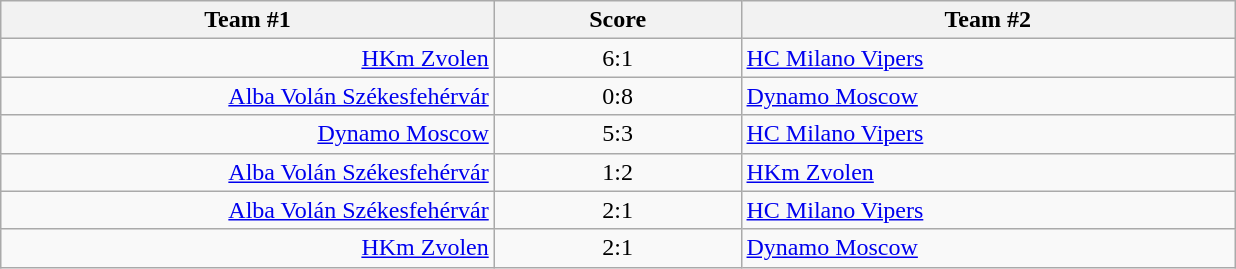<table class="wikitable" style="text-align: center;">
<tr>
<th width=22%>Team #1</th>
<th width=11%>Score</th>
<th width=22%>Team #2</th>
</tr>
<tr>
<td style="text-align: right;"><a href='#'>HKm Zvolen</a> </td>
<td>6:1</td>
<td style="text-align: left;"> <a href='#'>HC Milano Vipers</a></td>
</tr>
<tr>
<td style="text-align: right;"><a href='#'>Alba Volán Székesfehérvár</a> </td>
<td>0:8</td>
<td style="text-align: left;"> <a href='#'>Dynamo Moscow</a></td>
</tr>
<tr>
<td style="text-align: right;"><a href='#'>Dynamo Moscow</a> </td>
<td>5:3</td>
<td style="text-align: left;"> <a href='#'>HC Milano Vipers</a></td>
</tr>
<tr>
<td style="text-align: right;"><a href='#'>Alba Volán Székesfehérvár</a> </td>
<td>1:2</td>
<td style="text-align: left;"> <a href='#'>HKm Zvolen</a></td>
</tr>
<tr>
<td style="text-align: right;"><a href='#'>Alba Volán Székesfehérvár</a> </td>
<td>2:1</td>
<td style="text-align: left;"> <a href='#'>HC Milano Vipers</a></td>
</tr>
<tr>
<td style="text-align: right;"><a href='#'>HKm Zvolen</a> </td>
<td>2:1</td>
<td style="text-align: left;"> <a href='#'>Dynamo Moscow</a></td>
</tr>
</table>
